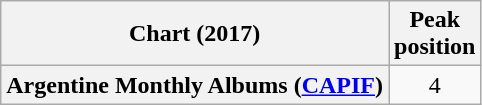<table class="wikitable plainrowheaders" style="text-align:center">
<tr>
<th scope="col">Chart (2017)</th>
<th scope="col">Peak<br>position</th>
</tr>
<tr>
<th scope="row">Argentine Monthly Albums (<a href='#'>CAPIF</a>)</th>
<td>4</td>
</tr>
</table>
